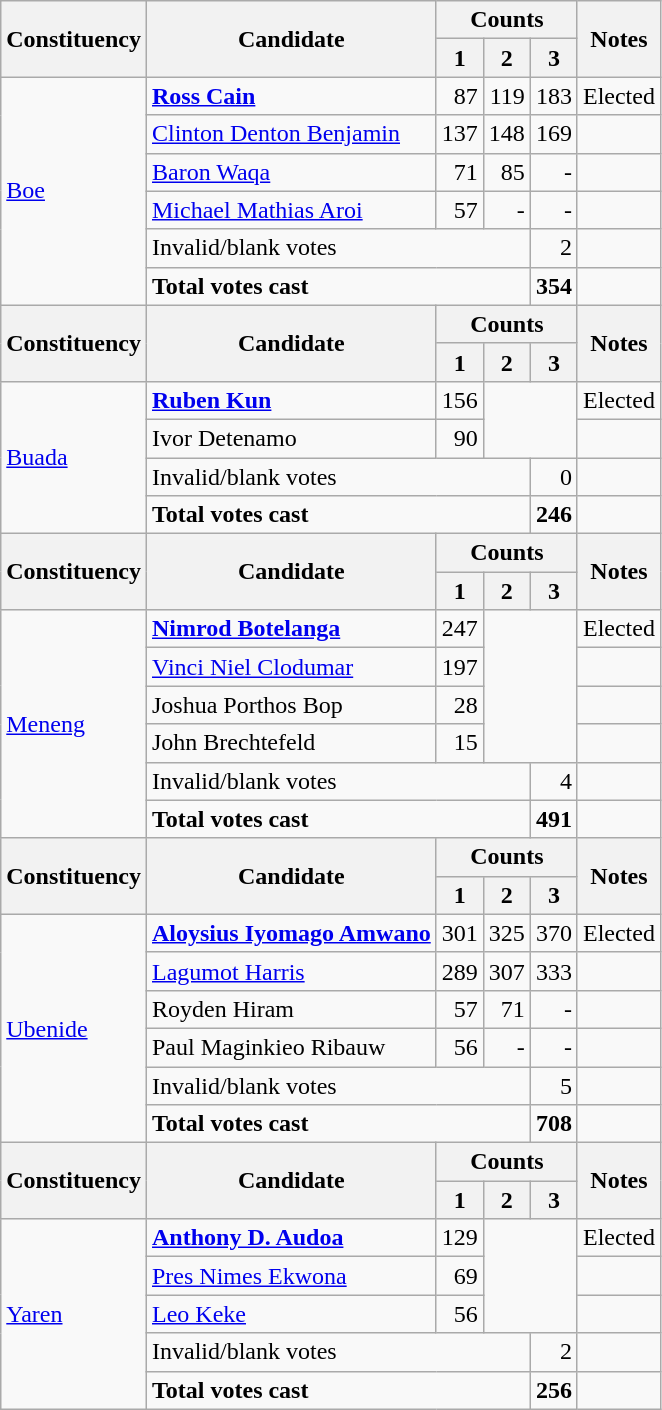<table class=wikitable style=text-align:right>
<tr>
<th rowspan=2>Constituency</th>
<th rowspan=2>Candidate</th>
<th colspan=3>Counts</th>
<th rowspan=2>Notes</th>
</tr>
<tr>
<th>1</th>
<th>2</th>
<th>3</th>
</tr>
<tr>
<td align=left rowspan=6><a href='#'>Boe</a></td>
<td align=left><strong><a href='#'>Ross Cain</a></strong></td>
<td>87</td>
<td>119</td>
<td>183</td>
<td align=left>Elected</td>
</tr>
<tr>
<td align=left><a href='#'>Clinton Denton Benjamin</a></td>
<td>137</td>
<td>148</td>
<td>169</td>
<td align=left></td>
</tr>
<tr>
<td align=left><a href='#'>Baron Waqa</a></td>
<td>71</td>
<td>85</td>
<td>-</td>
<td align=left></td>
</tr>
<tr>
<td align=left><a href='#'>Michael Mathias Aroi</a></td>
<td>57</td>
<td>-</td>
<td>-</td>
<td align=left></td>
</tr>
<tr>
<td align=left colspan=3>Invalid/blank votes</td>
<td>2</td>
<td></td>
</tr>
<tr>
<td align=left colspan=3><strong>Total votes cast</strong></td>
<td><strong>354</strong></td>
<td></td>
</tr>
<tr>
<th rowspan=2>Constituency</th>
<th rowspan=2>Candidate</th>
<th colspan=3>Counts</th>
<th rowspan=2>Notes</th>
</tr>
<tr>
<th>1</th>
<th>2</th>
<th>3</th>
</tr>
<tr>
<td align=left rowspan=4><a href='#'>Buada</a></td>
<td align=left><strong><a href='#'>Ruben Kun</a></strong></td>
<td>156</td>
<td colspan=2 rowspan=2></td>
<td align=left>Elected</td>
</tr>
<tr>
<td align=left>Ivor Detenamo</td>
<td>90</td>
<td align=left></td>
</tr>
<tr>
<td align=left colspan=3>Invalid/blank votes</td>
<td>0</td>
<td></td>
</tr>
<tr>
<td align=left colspan=3><strong>Total votes cast</strong></td>
<td><strong>246</strong></td>
<td></td>
</tr>
<tr>
<th rowspan=2>Constituency</th>
<th rowspan=2>Candidate</th>
<th colspan=3>Counts</th>
<th rowspan=2>Notes</th>
</tr>
<tr>
<th>1</th>
<th>2</th>
<th>3</th>
</tr>
<tr>
<td align=left rowspan=6><a href='#'>Meneng</a></td>
<td align=left><strong><a href='#'>Nimrod Botelanga</a></strong></td>
<td>247</td>
<td colspan = 2 rowspan = 4></td>
<td align=left>Elected</td>
</tr>
<tr>
<td align=left><a href='#'>Vinci Niel Clodumar</a></td>
<td>197</td>
<td align=left></td>
</tr>
<tr>
<td align=left>Joshua Porthos Bop</td>
<td>28</td>
<td align=left></td>
</tr>
<tr>
<td align=left>John Brechtefeld</td>
<td>15</td>
<td align=left></td>
</tr>
<tr>
<td align=left colspan=3>Invalid/blank votes</td>
<td>4</td>
<td></td>
</tr>
<tr>
<td align=left colspan=3><strong>Total votes cast</strong></td>
<td><strong>491</strong></td>
<td></td>
</tr>
<tr>
<th rowspan=2>Constituency</th>
<th rowspan=2>Candidate</th>
<th colspan=3>Counts</th>
<th rowspan=2>Notes</th>
</tr>
<tr>
<th>1</th>
<th>2</th>
<th>3</th>
</tr>
<tr>
<td align=left rowspan=6><a href='#'>Ubenide</a></td>
<td align=left><strong><a href='#'>Aloysius Iyomago Amwano</a></strong></td>
<td>301</td>
<td>325</td>
<td>370</td>
<td align=left>Elected</td>
</tr>
<tr>
<td align=left><a href='#'>Lagumot Harris</a></td>
<td>289</td>
<td>307</td>
<td>333</td>
<td align=left></td>
</tr>
<tr>
<td align=left>Royden Hiram</td>
<td>57</td>
<td>71</td>
<td>-</td>
<td align=left></td>
</tr>
<tr>
<td align=left>Paul Maginkieo Ribauw</td>
<td>56</td>
<td>-</td>
<td>-</td>
<td align=left></td>
</tr>
<tr>
<td align=left colspan=3>Invalid/blank votes</td>
<td>5</td>
<td></td>
</tr>
<tr>
<td align=left colspan=3><strong>Total votes cast</strong></td>
<td><strong>708</strong></td>
<td></td>
</tr>
<tr>
<th rowspan=2>Constituency</th>
<th rowspan=2>Candidate</th>
<th colspan=3>Counts</th>
<th rowspan=2>Notes</th>
</tr>
<tr>
<th>1</th>
<th>2</th>
<th>3</th>
</tr>
<tr>
<td align=left rowspan=5><a href='#'>Yaren</a></td>
<td align=left><strong><a href='#'>Anthony D. Audoa</a></strong></td>
<td>129</td>
<td colspan=2 rowspan=3></td>
<td align=left>Elected</td>
</tr>
<tr>
<td align=left><a href='#'>Pres Nimes Ekwona</a></td>
<td>69</td>
<td align=left></td>
</tr>
<tr>
<td align=left><a href='#'>Leo Keke</a></td>
<td>56</td>
<td align=left></td>
</tr>
<tr>
<td align=left colspan=3>Invalid/blank votes</td>
<td>2</td>
<td></td>
</tr>
<tr>
<td align=left colspan=3><strong>Total votes cast</strong></td>
<td><strong>256</strong></td>
<td></td>
</tr>
</table>
